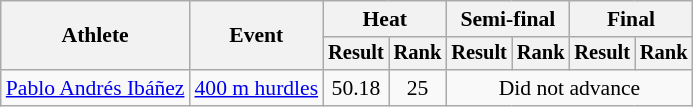<table class=wikitable style=font-size:90%>
<tr>
<th rowspan=2>Athlete</th>
<th rowspan=2>Event</th>
<th colspan=2>Heat</th>
<th colspan=2>Semi-final</th>
<th colspan=2>Final</th>
</tr>
<tr style=font-size:95%>
<th>Result</th>
<th>Rank</th>
<th>Result</th>
<th>Rank</th>
<th>Result</th>
<th>Rank</th>
</tr>
<tr align=center>
<td align=left><a href='#'>Pablo Andrés Ibáñez</a></td>
<td align=left><a href='#'>400 m hurdles</a></td>
<td>50.18</td>
<td>25</td>
<td colspan="4">Did not advance</td>
</tr>
</table>
